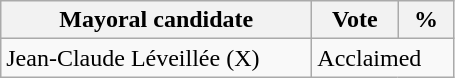<table class="wikitable">
<tr>
<th bgcolor="#DDDDFF" width="200px">Mayoral candidate</th>
<th bgcolor="#DDDDFF" width="50px">Vote</th>
<th bgcolor="#DDDDFF" width="30px">%</th>
</tr>
<tr>
<td>Jean-Claude Léveillée  (X)</td>
<td colspan="2">Acclaimed</td>
</tr>
</table>
